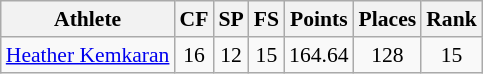<table class="wikitable" border="1" style="font-size:90%">
<tr>
<th>Athlete</th>
<th>CF</th>
<th>SP</th>
<th>FS</th>
<th>Points</th>
<th>Places</th>
<th>Rank</th>
</tr>
<tr align=center>
<td align=left><a href='#'>Heather Kemkaran</a></td>
<td>16</td>
<td>12</td>
<td>15</td>
<td>164.64</td>
<td>128</td>
<td>15</td>
</tr>
</table>
